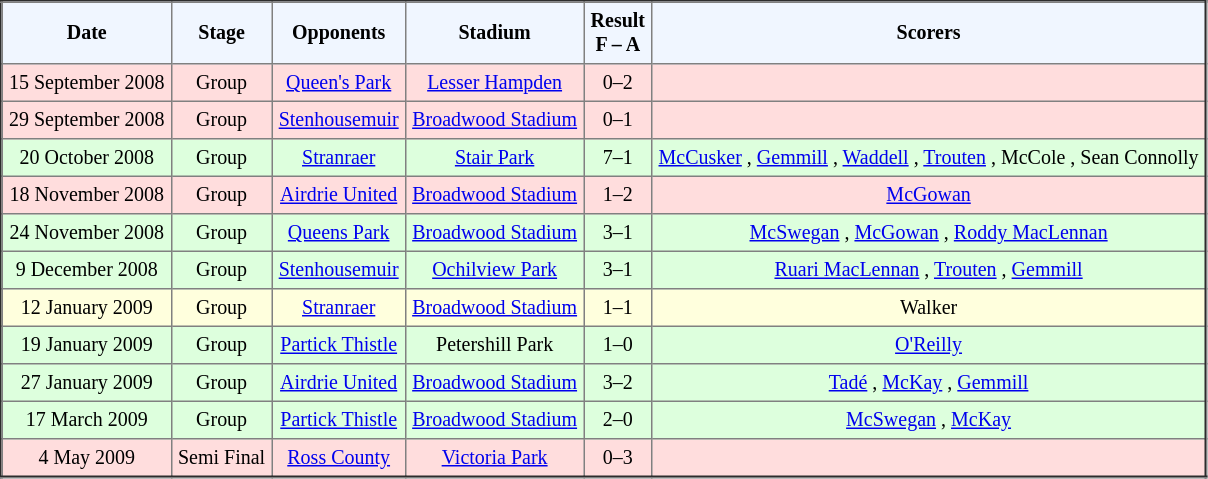<table border="2" cellpadding="4" style="border-collapse:collapse; text-align:center; font-size:smaller;">
<tr style="background:#f0f6ff;">
<th><strong>Date</strong></th>
<th><strong>Stage</strong></th>
<th><strong>Opponents</strong></th>
<th><strong>Stadium</strong></th>
<th><strong>Result<br>F – A</strong></th>
<th><strong>Scorers</strong></th>
</tr>
<tr bgcolor="ffdddd">
<td>15 September 2008</td>
<td>Group</td>
<td><a href='#'>Queen's Park</a></td>
<td><a href='#'>Lesser Hampden</a></td>
<td>0–2</td>
<td></td>
</tr>
<tr bgcolor="ffdddd">
<td>29 September 2008</td>
<td>Group</td>
<td><a href='#'>Stenhousemuir</a></td>
<td><a href='#'>Broadwood Stadium</a></td>
<td>0–1</td>
<td></td>
</tr>
<tr bgcolor="ddffdd">
<td>20 October 2008</td>
<td>Group</td>
<td><a href='#'>Stranraer</a></td>
<td><a href='#'>Stair Park</a></td>
<td>7–1</td>
<td><a href='#'>McCusker</a>  , <a href='#'>Gemmill</a> , <a href='#'>Waddell</a> , <a href='#'>Trouten</a> , McCole , Sean Connolly </td>
</tr>
<tr bgcolor="ffdddd">
<td>18 November 2008</td>
<td>Group</td>
<td><a href='#'>Airdrie United</a></td>
<td><a href='#'>Broadwood Stadium</a></td>
<td>1–2</td>
<td><a href='#'>McGowan</a> </td>
</tr>
<tr bgcolor="ddffdd">
<td>24 November 2008</td>
<td>Group</td>
<td><a href='#'>Queens Park</a></td>
<td><a href='#'>Broadwood Stadium</a></td>
<td>3–1</td>
<td><a href='#'>McSwegan</a> , <a href='#'>McGowan</a> , <a href='#'>Roddy MacLennan</a> </td>
</tr>
<tr bgcolor="ddffdd">
<td>9 December 2008</td>
<td>Group</td>
<td><a href='#'>Stenhousemuir</a></td>
<td><a href='#'>Ochilview Park</a></td>
<td>3–1</td>
<td><a href='#'>Ruari MacLennan</a> , <a href='#'>Trouten</a> , <a href='#'>Gemmill</a> </td>
</tr>
<tr bgcolor="ffffdd">
<td>12 January 2009</td>
<td>Group</td>
<td><a href='#'>Stranraer</a></td>
<td><a href='#'>Broadwood Stadium</a></td>
<td>1–1</td>
<td>Walker </td>
</tr>
<tr bgcolor="ddffdd">
<td>19 January 2009</td>
<td>Group</td>
<td><a href='#'>Partick Thistle</a></td>
<td>Petershill Park</td>
<td>1–0</td>
<td><a href='#'>O'Reilly</a> </td>
</tr>
<tr bgcolor="ddffdd">
<td>27 January 2009</td>
<td>Group</td>
<td><a href='#'>Airdrie United</a></td>
<td><a href='#'>Broadwood Stadium</a></td>
<td>3–2</td>
<td><a href='#'>Tadé</a> , <a href='#'>McKay</a> , <a href='#'>Gemmill</a> </td>
</tr>
<tr bgcolor="ddffdd">
<td>17 March 2009</td>
<td>Group</td>
<td><a href='#'>Partick Thistle</a></td>
<td><a href='#'>Broadwood Stadium</a></td>
<td>2–0</td>
<td><a href='#'>McSwegan</a> , <a href='#'>McKay</a> </td>
</tr>
<tr bgcolor="ffdddd">
<td>4 May 2009</td>
<td>Semi Final</td>
<td><a href='#'>Ross County</a></td>
<td><a href='#'>Victoria Park</a></td>
<td>0–3</td>
<td></td>
</tr>
</table>
